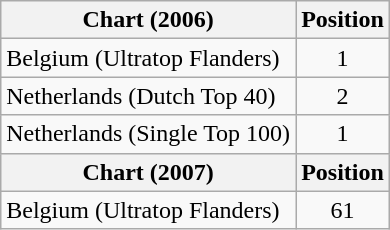<table class="wikitable">
<tr>
<th>Chart (2006)</th>
<th>Position</th>
</tr>
<tr>
<td>Belgium (Ultratop Flanders)</td>
<td style="text-align:center;">1</td>
</tr>
<tr>
<td>Netherlands (Dutch Top 40)</td>
<td style="text-align:center;">2</td>
</tr>
<tr>
<td>Netherlands (Single Top 100)</td>
<td style="text-align:center;">1</td>
</tr>
<tr>
<th>Chart (2007)</th>
<th>Position</th>
</tr>
<tr>
<td>Belgium (Ultratop Flanders)</td>
<td style="text-align:center;">61</td>
</tr>
</table>
